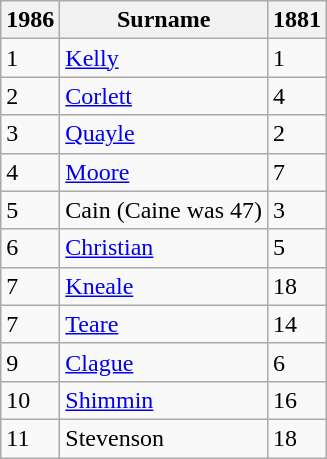<table class="wikitable sortable">
<tr>
<th>1986</th>
<th>Surname</th>
<th>1881</th>
</tr>
<tr>
<td>1</td>
<td><a href='#'>Kelly</a></td>
<td>1</td>
</tr>
<tr>
<td>2</td>
<td><a href='#'>Corlett</a></td>
<td>4</td>
</tr>
<tr>
<td>3</td>
<td><a href='#'>Quayle</a></td>
<td>2</td>
</tr>
<tr>
<td>4</td>
<td><a href='#'>Moore</a></td>
<td>7</td>
</tr>
<tr>
<td>5</td>
<td>Cain (Caine was 47)</td>
<td>3</td>
</tr>
<tr>
<td>6</td>
<td><a href='#'>Christian</a></td>
<td>5</td>
</tr>
<tr>
<td>7</td>
<td><a href='#'>Kneale</a></td>
<td>18</td>
</tr>
<tr>
<td>7</td>
<td><a href='#'>Teare</a></td>
<td>14</td>
</tr>
<tr>
<td>9</td>
<td><a href='#'>Clague</a></td>
<td>6</td>
</tr>
<tr>
<td>10</td>
<td><a href='#'>Shimmin</a></td>
<td>16</td>
</tr>
<tr>
<td>11</td>
<td>Stevenson</td>
<td>18</td>
</tr>
</table>
